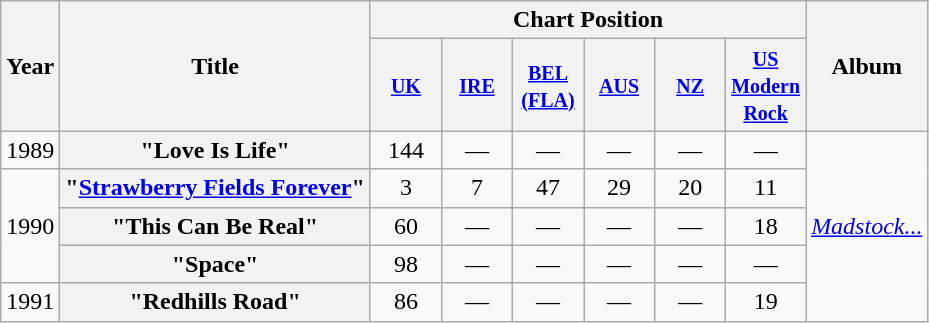<table class="wikitable plainrowheaders" style="text-align:center;" border="1">
<tr>
<th rowspan="2">Year</th>
<th rowspan="2">Title</th>
<th colspan="6">Chart Position</th>
<th rowspan="2">Album</th>
</tr>
<tr>
<th width="40"><small><a href='#'>UK</a></small></th>
<th width="40"><small><a href='#'>IRE</a></small></th>
<th width="40"><small><a href='#'>BEL<br>(FLA)</a></small></th>
<th width="40"><small><a href='#'>AUS</a></small></th>
<th width="40"><small><a href='#'>NZ</a></small></th>
<th width="40"><small><a href='#'>US Modern Rock</a></small></th>
</tr>
<tr>
<td>1989</td>
<th scope="row">"Love Is Life"</th>
<td>144</td>
<td>—</td>
<td>—</td>
<td>—</td>
<td>—</td>
<td>—</td>
<td rowspan="5"><em><a href='#'>Madstock...</a></em></td>
</tr>
<tr>
<td rowspan="3">1990</td>
<th scope="row">"<a href='#'>Strawberry Fields Forever</a>"</th>
<td>3</td>
<td>7</td>
<td>47</td>
<td>29</td>
<td>20</td>
<td>11</td>
</tr>
<tr>
<th scope="row">"This Can Be Real"</th>
<td>60</td>
<td>—</td>
<td>—</td>
<td>—</td>
<td>—</td>
<td>18</td>
</tr>
<tr>
<th scope="row">"Space"</th>
<td>98</td>
<td>—</td>
<td>—</td>
<td>—</td>
<td>—</td>
<td>—</td>
</tr>
<tr>
<td>1991</td>
<th scope="row">"Redhills Road"</th>
<td>86</td>
<td>—</td>
<td>—</td>
<td>—</td>
<td>—</td>
<td>19</td>
</tr>
</table>
